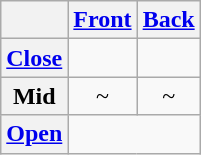<table class="wikitable" style="text-align: center;">
<tr>
<th></th>
<th><a href='#'>Front</a></th>
<th><a href='#'>Back</a></th>
</tr>
<tr>
<th><a href='#'>Close</a></th>
<td></td>
<td></td>
</tr>
<tr>
<th>Mid</th>
<td> ~ </td>
<td> ~ </td>
</tr>
<tr>
<th><a href='#'>Open</a></th>
<td colspan=2></td>
</tr>
</table>
